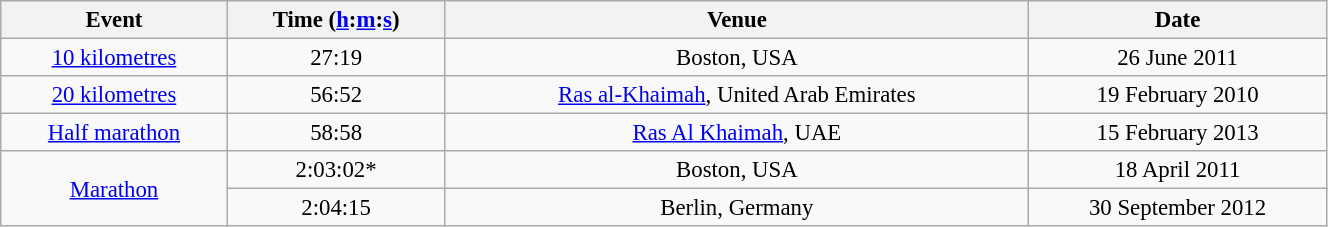<table class="wikitable" style=" text-align:center; font-size:95%;" width="70%">
<tr>
<th>Event</th>
<th>Time (<a href='#'>h</a>:<a href='#'>m</a>:<a href='#'>s</a>)</th>
<th>Venue</th>
<th>Date</th>
</tr>
<tr>
<td><a href='#'>10 kilometres</a></td>
<td>27:19</td>
<td>Boston, USA</td>
<td>26 June 2011</td>
</tr>
<tr>
<td><a href='#'>20 kilometres</a></td>
<td>56:52</td>
<td><a href='#'>Ras al-Khaimah</a>, United Arab Emirates</td>
<td>19 February 2010</td>
</tr>
<tr>
<td><a href='#'>Half marathon</a></td>
<td>58:58</td>
<td><a href='#'>Ras Al Khaimah</a>, UAE</td>
<td>15 February 2013</td>
</tr>
<tr>
<td rowspan=2><a href='#'>Marathon</a></td>
<td>2:03:02*</td>
<td>Boston, USA</td>
<td>18 April 2011</td>
</tr>
<tr>
<td>2:04:15</td>
<td>Berlin, Germany</td>
<td>30 September 2012</td>
</tr>
</table>
